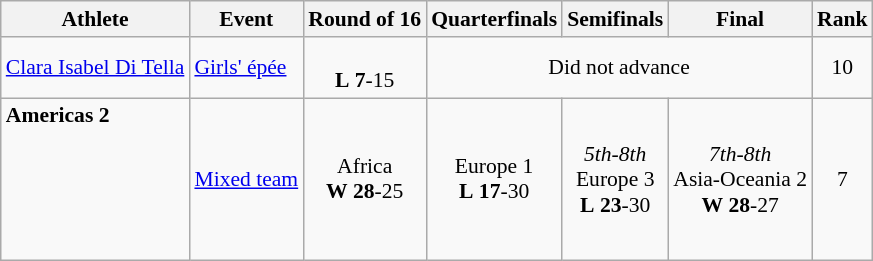<table class="wikitable" border="1" style="font-size:90%">
<tr>
<th>Athlete</th>
<th>Event</th>
<th>Round of 16</th>
<th>Quarterfinals</th>
<th>Semifinals</th>
<th>Final</th>
<th>Rank</th>
</tr>
<tr>
<td><a href='#'>Clara Isabel Di Tella</a></td>
<td><a href='#'>Girls' épée</a></td>
<td align=center><br> <strong>L</strong> <strong>7</strong>-15</td>
<td align=center colspan=3>Did not advance</td>
<td align=center>10</td>
</tr>
<tr>
<td><strong>Americas 2</strong><br><br><br><br><br><br></td>
<td><a href='#'>Mixed team</a></td>
<td align=center>Africa<br> <strong>W</strong> <strong>28</strong>-25</td>
<td align=center>Europe 1<br> <strong>L</strong> <strong>17</strong>-30</td>
<td align=center><em>5th-8th</em><br>Europe 3<br> <strong>L</strong> <strong>23</strong>-30</td>
<td align=center><em>7th-8th</em><br>Asia-Oceania 2<br> <strong>W</strong> <strong>28</strong>-27</td>
<td align=center>7</td>
</tr>
</table>
